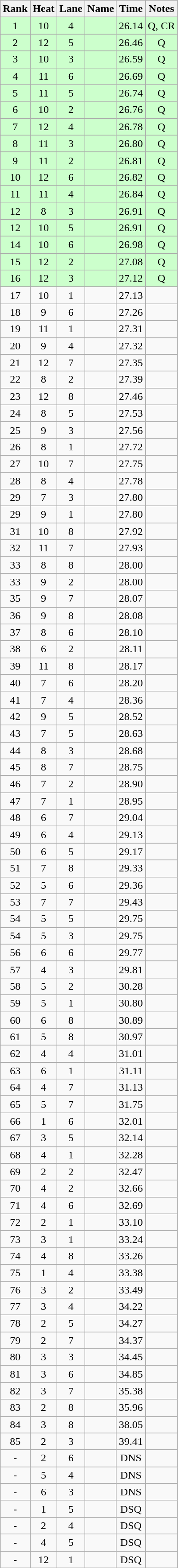<table class="wikitable sortable" style="text-align:center">
<tr>
<th>Rank</th>
<th>Heat</th>
<th>Lane</th>
<th>Name</th>
<th>Time</th>
<th>Notes</th>
</tr>
<tr bgcolor=ccffcc>
<td>1</td>
<td>10</td>
<td>4</td>
<td align=left></td>
<td>26.14</td>
<td>Q, CR</td>
</tr>
<tr bgcolor=ccffcc>
<td>2</td>
<td>12</td>
<td>5</td>
<td align=left></td>
<td>26.46</td>
<td>Q</td>
</tr>
<tr bgcolor=ccffcc>
<td>3</td>
<td>10</td>
<td>3</td>
<td align=left></td>
<td>26.59</td>
<td>Q</td>
</tr>
<tr bgcolor=ccffcc>
<td>4</td>
<td>11</td>
<td>6</td>
<td align=left></td>
<td>26.69</td>
<td>Q</td>
</tr>
<tr bgcolor=ccffcc>
<td>5</td>
<td>11</td>
<td>5</td>
<td align=left></td>
<td>26.74</td>
<td>Q</td>
</tr>
<tr bgcolor=ccffcc>
<td>6</td>
<td>10</td>
<td>2</td>
<td align=left></td>
<td>26.76</td>
<td>Q</td>
</tr>
<tr bgcolor=ccffcc>
<td>7</td>
<td>12</td>
<td>4</td>
<td align=left></td>
<td>26.78</td>
<td>Q</td>
</tr>
<tr bgcolor=ccffcc>
<td>8</td>
<td>11</td>
<td>3</td>
<td align=left></td>
<td>26.80</td>
<td>Q</td>
</tr>
<tr bgcolor=ccffcc>
<td>9</td>
<td>11</td>
<td>2</td>
<td align=left></td>
<td>26.81</td>
<td>Q</td>
</tr>
<tr bgcolor=ccffcc>
<td>10</td>
<td>12</td>
<td>6</td>
<td align=left></td>
<td>26.82</td>
<td>Q</td>
</tr>
<tr bgcolor=ccffcc>
<td>11</td>
<td>11</td>
<td>4</td>
<td align=left></td>
<td>26.84</td>
<td>Q</td>
</tr>
<tr bgcolor=ccffcc>
<td>12</td>
<td>8</td>
<td>3</td>
<td align=left></td>
<td>26.91</td>
<td>Q</td>
</tr>
<tr bgcolor=ccffcc>
<td>12</td>
<td>10</td>
<td>5</td>
<td align=left></td>
<td>26.91</td>
<td>Q</td>
</tr>
<tr bgcolor=ccffcc>
<td>14</td>
<td>10</td>
<td>6</td>
<td align=left></td>
<td>26.98</td>
<td>Q</td>
</tr>
<tr bgcolor=ccffcc>
<td>15</td>
<td>12</td>
<td>2</td>
<td align=left></td>
<td>27.08</td>
<td>Q</td>
</tr>
<tr bgcolor=ccffcc>
<td>16</td>
<td>12</td>
<td>3</td>
<td align=left></td>
<td>27.12</td>
<td>Q</td>
</tr>
<tr>
<td>17</td>
<td>10</td>
<td>1</td>
<td align=left></td>
<td>27.13</td>
<td></td>
</tr>
<tr>
<td>18</td>
<td>9</td>
<td>6</td>
<td align=left></td>
<td>27.26</td>
<td></td>
</tr>
<tr>
<td>19</td>
<td>11</td>
<td>1</td>
<td align=left></td>
<td>27.31</td>
<td></td>
</tr>
<tr>
<td>20</td>
<td>9</td>
<td>4</td>
<td align=left></td>
<td>27.32</td>
<td></td>
</tr>
<tr>
<td>21</td>
<td>12</td>
<td>7</td>
<td align=left></td>
<td>27.35</td>
<td></td>
</tr>
<tr>
<td>22</td>
<td>8</td>
<td>2</td>
<td align=left></td>
<td>27.39</td>
<td></td>
</tr>
<tr>
<td>23</td>
<td>12</td>
<td>8</td>
<td align=left></td>
<td>27.46</td>
<td></td>
</tr>
<tr>
<td>24</td>
<td>8</td>
<td>5</td>
<td align=left></td>
<td>27.53</td>
<td></td>
</tr>
<tr>
<td>25</td>
<td>9</td>
<td>3</td>
<td align=left></td>
<td>27.56</td>
<td></td>
</tr>
<tr>
<td>26</td>
<td>8</td>
<td>1</td>
<td align=left></td>
<td>27.72</td>
<td></td>
</tr>
<tr>
<td>27</td>
<td>10</td>
<td>7</td>
<td align=left></td>
<td>27.75</td>
<td></td>
</tr>
<tr>
<td>28</td>
<td>8</td>
<td>4</td>
<td align=left></td>
<td>27.78</td>
<td></td>
</tr>
<tr>
<td>29</td>
<td>7</td>
<td>3</td>
<td align=left></td>
<td>27.80</td>
<td></td>
</tr>
<tr>
<td>29</td>
<td>9</td>
<td>1</td>
<td align=left></td>
<td>27.80</td>
<td></td>
</tr>
<tr>
<td>31</td>
<td>10</td>
<td>8</td>
<td align=left></td>
<td>27.92</td>
<td></td>
</tr>
<tr>
<td>32</td>
<td>11</td>
<td>7</td>
<td align=left></td>
<td>27.93</td>
<td></td>
</tr>
<tr>
<td>33</td>
<td>8</td>
<td>8</td>
<td align=left></td>
<td>28.00</td>
<td></td>
</tr>
<tr>
<td>33</td>
<td>9</td>
<td>2</td>
<td align=left></td>
<td>28.00</td>
<td></td>
</tr>
<tr>
<td>35</td>
<td>9</td>
<td>7</td>
<td align=left></td>
<td>28.07</td>
<td></td>
</tr>
<tr>
<td>36</td>
<td>9</td>
<td>8</td>
<td align=left></td>
<td>28.08</td>
<td></td>
</tr>
<tr>
<td>37</td>
<td>8</td>
<td>6</td>
<td align=left></td>
<td>28.10</td>
<td></td>
</tr>
<tr>
<td>38</td>
<td>6</td>
<td>2</td>
<td align=left></td>
<td>28.11</td>
<td></td>
</tr>
<tr>
<td>39</td>
<td>11</td>
<td>8</td>
<td align=left></td>
<td>28.17</td>
<td></td>
</tr>
<tr>
<td>40</td>
<td>7</td>
<td>6</td>
<td align=left></td>
<td>28.20</td>
<td></td>
</tr>
<tr>
<td>41</td>
<td>7</td>
<td>4</td>
<td align=left></td>
<td>28.36</td>
<td></td>
</tr>
<tr>
<td>42</td>
<td>9</td>
<td>5</td>
<td align=left></td>
<td>28.52</td>
<td></td>
</tr>
<tr>
<td>43</td>
<td>7</td>
<td>5</td>
<td align=left></td>
<td>28.63</td>
<td></td>
</tr>
<tr>
<td>44</td>
<td>8</td>
<td>3</td>
<td align=left></td>
<td>28.68</td>
<td></td>
</tr>
<tr>
<td>45</td>
<td>8</td>
<td>7</td>
<td align=left></td>
<td>28.75</td>
<td></td>
</tr>
<tr>
<td>46</td>
<td>7</td>
<td>2</td>
<td align=left></td>
<td>28.90</td>
<td></td>
</tr>
<tr>
<td>47</td>
<td>7</td>
<td>1</td>
<td align=left></td>
<td>28.95</td>
<td></td>
</tr>
<tr>
<td>48</td>
<td>6</td>
<td>7</td>
<td align=left></td>
<td>29.04</td>
<td></td>
</tr>
<tr>
<td>49</td>
<td>6</td>
<td>4</td>
<td align=left></td>
<td>29.13</td>
<td></td>
</tr>
<tr>
<td>50</td>
<td>6</td>
<td>5</td>
<td align=left></td>
<td>29.17</td>
<td></td>
</tr>
<tr>
<td>51</td>
<td>7</td>
<td>8</td>
<td align=left></td>
<td>29.33</td>
<td></td>
</tr>
<tr>
<td>52</td>
<td>5</td>
<td>6</td>
<td align=left></td>
<td>29.36</td>
<td></td>
</tr>
<tr>
<td>53</td>
<td>7</td>
<td>7</td>
<td align=left></td>
<td>29.43</td>
<td></td>
</tr>
<tr>
<td>54</td>
<td>5</td>
<td>5</td>
<td align=left></td>
<td>29.75</td>
<td></td>
</tr>
<tr>
<td>54</td>
<td>5</td>
<td>3</td>
<td align=left></td>
<td>29.75</td>
<td></td>
</tr>
<tr>
<td>56</td>
<td>6</td>
<td>6</td>
<td align=left></td>
<td>29.77</td>
<td></td>
</tr>
<tr>
<td>57</td>
<td>4</td>
<td>3</td>
<td align=left></td>
<td>29.81</td>
<td></td>
</tr>
<tr>
<td>58</td>
<td>5</td>
<td>2</td>
<td align=left></td>
<td>30.28</td>
<td></td>
</tr>
<tr>
<td>59</td>
<td>5</td>
<td>1</td>
<td align=left></td>
<td>30.80</td>
<td></td>
</tr>
<tr>
<td>60</td>
<td>6</td>
<td>8</td>
<td align=left></td>
<td>30.89</td>
<td></td>
</tr>
<tr>
<td>61</td>
<td>5</td>
<td>8</td>
<td align=left></td>
<td>30.97</td>
<td></td>
</tr>
<tr>
<td>62</td>
<td>4</td>
<td>4</td>
<td align=left></td>
<td>31.01</td>
<td></td>
</tr>
<tr>
<td>63</td>
<td>6</td>
<td>1</td>
<td align=left></td>
<td>31.11</td>
<td></td>
</tr>
<tr>
<td>64</td>
<td>4</td>
<td>7</td>
<td align=left></td>
<td>31.13</td>
<td></td>
</tr>
<tr>
<td>65</td>
<td>5</td>
<td>7</td>
<td align=left></td>
<td>31.75</td>
<td></td>
</tr>
<tr>
<td>66</td>
<td>1</td>
<td>6</td>
<td align=left></td>
<td>32.01</td>
<td></td>
</tr>
<tr>
<td>67</td>
<td>3</td>
<td>5</td>
<td align=left></td>
<td>32.14</td>
<td></td>
</tr>
<tr>
<td>68</td>
<td>4</td>
<td>1</td>
<td align=left></td>
<td>32.28</td>
<td></td>
</tr>
<tr>
<td>69</td>
<td>2</td>
<td>2</td>
<td align=left></td>
<td>32.47</td>
<td></td>
</tr>
<tr>
<td>70</td>
<td>4</td>
<td>2</td>
<td align=left></td>
<td>32.66</td>
<td></td>
</tr>
<tr>
<td>71</td>
<td>4</td>
<td>6</td>
<td align=left></td>
<td>32.69</td>
<td></td>
</tr>
<tr>
<td>72</td>
<td>2</td>
<td>1</td>
<td align=left></td>
<td>33.10</td>
<td></td>
</tr>
<tr>
<td>73</td>
<td>3</td>
<td>1</td>
<td align=left></td>
<td>33.24</td>
<td></td>
</tr>
<tr>
<td>74</td>
<td>4</td>
<td>8</td>
<td align=left></td>
<td>33.26</td>
<td></td>
</tr>
<tr>
<td>75</td>
<td>1</td>
<td>4</td>
<td align=left></td>
<td>33.38</td>
<td></td>
</tr>
<tr>
<td>76</td>
<td>3</td>
<td>2</td>
<td align=left></td>
<td>33.49</td>
<td></td>
</tr>
<tr>
<td>77</td>
<td>3</td>
<td>4</td>
<td align=left></td>
<td>34.22</td>
<td></td>
</tr>
<tr>
<td>78</td>
<td>2</td>
<td>5</td>
<td align=left></td>
<td>34.27</td>
<td></td>
</tr>
<tr>
<td>79</td>
<td>2</td>
<td>7</td>
<td align=left></td>
<td>34.37</td>
<td></td>
</tr>
<tr>
<td>80</td>
<td>3</td>
<td>3</td>
<td align=left></td>
<td>34.45</td>
<td></td>
</tr>
<tr>
<td>81</td>
<td>3</td>
<td>6</td>
<td align=left></td>
<td>34.85</td>
<td></td>
</tr>
<tr>
<td>82</td>
<td>3</td>
<td>7</td>
<td align=left></td>
<td>35.38</td>
<td></td>
</tr>
<tr>
<td>83</td>
<td>2</td>
<td>8</td>
<td align=left></td>
<td>35.96</td>
<td></td>
</tr>
<tr>
<td>84</td>
<td>3</td>
<td>8</td>
<td align=left></td>
<td>38.05</td>
<td></td>
</tr>
<tr>
<td>85</td>
<td>2</td>
<td>3</td>
<td align=left></td>
<td>39.41</td>
<td></td>
</tr>
<tr>
<td>-</td>
<td>2</td>
<td>6</td>
<td align=left></td>
<td>DNS</td>
<td></td>
</tr>
<tr>
<td>-</td>
<td>5</td>
<td>4</td>
<td align=left></td>
<td>DNS</td>
<td></td>
</tr>
<tr>
<td>-</td>
<td>6</td>
<td>3</td>
<td align=left></td>
<td>DNS</td>
<td></td>
</tr>
<tr>
<td>-</td>
<td>1</td>
<td>5</td>
<td align=left></td>
<td>DSQ</td>
<td></td>
</tr>
<tr>
<td>-</td>
<td>2</td>
<td>4</td>
<td align=left></td>
<td>DSQ</td>
<td></td>
</tr>
<tr>
<td>-</td>
<td>4</td>
<td>5</td>
<td align=left></td>
<td>DSQ</td>
<td></td>
</tr>
<tr>
<td>-</td>
<td>12</td>
<td>1</td>
<td align=left></td>
<td>DSQ</td>
<td></td>
</tr>
</table>
